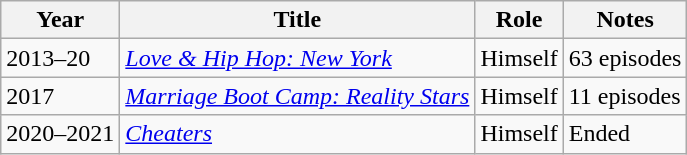<table class="wikitable sortable">
<tr>
<th>Year</th>
<th>Title</th>
<th>Role</th>
<th>Notes</th>
</tr>
<tr>
<td>2013–20</td>
<td><em><a href='#'>Love & Hip Hop: New York</a></em></td>
<td>Himself</td>
<td>63 episodes</td>
</tr>
<tr>
<td>2017</td>
<td><em><a href='#'>Marriage Boot Camp: Reality Stars</a></em></td>
<td>Himself</td>
<td>11 episodes</td>
</tr>
<tr>
<td>2020–2021</td>
<td><em><a href='#'>Cheaters</a></em></td>
<td>Himself</td>
<td>Ended</td>
</tr>
</table>
